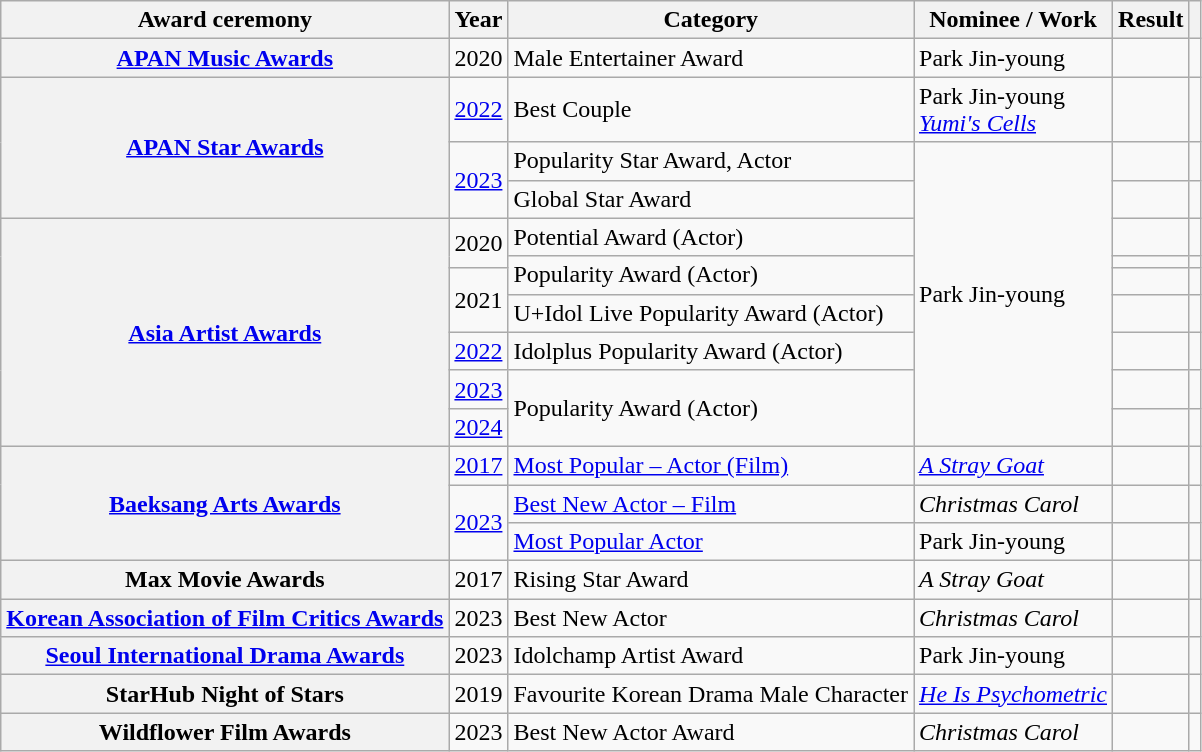<table class="wikitable plainrowheaders sortable">
<tr>
<th scope="col">Award ceremony</th>
<th scope="col">Year</th>
<th scope="col">Category</th>
<th scope="col">Nominee / Work</th>
<th scope="col">Result</th>
<th scope="col" class="unsortable"></th>
</tr>
<tr>
<th scope="row"><a href='#'>APAN Music Awards</a></th>
<td style="text-align:center">2020</td>
<td>Male Entertainer Award</td>
<td>Park Jin-young</td>
<td></td>
<td style="text-align:center"></td>
</tr>
<tr>
<th scope="row" rowspan="3"><a href='#'>APAN Star Awards</a></th>
<td style="text-align:center"><a href='#'>2022</a></td>
<td>Best Couple</td>
<td>Park Jin-young <br><em><a href='#'>Yumi's Cells</a></em></td>
<td></td>
<td style="text-align:center"></td>
</tr>
<tr>
<td rowspan="2" style="text-align:center"><a href='#'>2023</a></td>
<td>Popularity Star Award, Actor</td>
<td rowspan="9">Park Jin-young</td>
<td></td>
<td style="text-align:center"></td>
</tr>
<tr>
<td>Global Star Award</td>
<td></td>
<td style="text-align:center"></td>
</tr>
<tr>
<th scope="row" rowspan="7"><a href='#'>Asia Artist Awards</a></th>
<td rowspan="2" style="text-align:center">2020</td>
<td>Potential Award (Actor)</td>
<td></td>
<td style="text-align:center"></td>
</tr>
<tr>
<td rowspan="2">Popularity Award (Actor)</td>
<td></td>
<td style="text-align:center"></td>
</tr>
<tr>
<td rowspan="2" style="text-align:center">2021</td>
<td></td>
<td style="text-align:center"></td>
</tr>
<tr>
<td>U+Idol Live Popularity Award (Actor)</td>
<td></td>
<td style="text-align:center"></td>
</tr>
<tr>
<td style="text-align:center"><a href='#'>2022</a></td>
<td>Idolplus Popularity Award (Actor)</td>
<td></td>
<td style="text-align:center"></td>
</tr>
<tr>
<td style="text-align:center"><a href='#'>2023</a></td>
<td rowspan=2>Popularity Award (Actor)</td>
<td></td>
<td style="text-align:center"></td>
</tr>
<tr>
<td align=center><a href='#'>2024</a></td>
<td></td>
<td style="text-align:center;"></td>
</tr>
<tr>
<th scope="row" rowspan="3"><a href='#'>Baeksang Arts Awards</a></th>
<td style="text-align:center"><a href='#'>2017</a></td>
<td><a href='#'>Most Popular – Actor (Film)</a></td>
<td><em><a href='#'>A Stray Goat</a></em></td>
<td></td>
<td style="text-align:center"></td>
</tr>
<tr>
<td rowspan="2" style="text-align:center"><a href='#'>2023</a></td>
<td><a href='#'>Best New Actor – Film</a></td>
<td><em>Christmas Carol</em></td>
<td></td>
<td style="text-align:center"></td>
</tr>
<tr>
<td><a href='#'>Most Popular Actor</a></td>
<td>Park Jin-young</td>
<td></td>
<td style="text-align:center"></td>
</tr>
<tr>
<th scope="row">Max Movie Awards</th>
<td style="text-align:center">2017</td>
<td>Rising Star Award</td>
<td><em>A Stray Goat</em></td>
<td></td>
<td style="text-align:center"></td>
</tr>
<tr>
<th scope="row"><a href='#'>Korean Association of Film Critics Awards</a></th>
<td style="text-align:center">2023</td>
<td>Best New Actor</td>
<td><em>Christmas Carol</em></td>
<td></td>
<td style="text-align:center"></td>
</tr>
<tr>
<th scope="row"><a href='#'>Seoul International Drama Awards</a></th>
<td style="text-align:center">2023</td>
<td>Idolchamp Artist Award</td>
<td>Park Jin-young</td>
<td></td>
<td style="text-align:center"></td>
</tr>
<tr>
<th scope="row">StarHub Night of Stars</th>
<td style="text-align:center">2019</td>
<td>Favourite Korean Drama Male Character</td>
<td><em><a href='#'>He Is Psychometric</a></em></td>
<td></td>
<td style="text-align:center"></td>
</tr>
<tr>
<th scope="row">Wildflower Film Awards</th>
<td style="text-align:center">2023</td>
<td>Best New Actor Award</td>
<td><em>Christmas Carol</em></td>
<td></td>
<td style="text-align:center"></td>
</tr>
</table>
